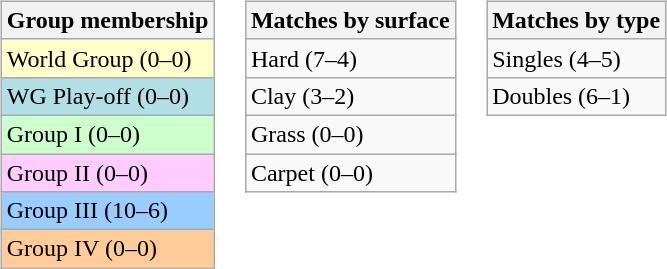<table>
<tr valign=top>
<td><br><table class=wikitable>
<tr>
<th>Group membership</th>
</tr>
<tr bgcolor=#FFFFCC>
<td>World Group (0–0)</td>
</tr>
<tr style="background:#B0E0E6;">
<td>WG Play-off (0–0)</td>
</tr>
<tr bgcolor=#CCFFCC>
<td>Group I (0–0)</td>
</tr>
<tr bgcolor=#FFCCFF>
<td>Group II (0–0)</td>
</tr>
<tr bgcolor=#99CCFF>
<td>Group III (10–6)</td>
</tr>
<tr bgcolor=#FFCC99>
<td>Group IV (0–0)</td>
</tr>
</table>
</td>
<td><br><table class=wikitable>
<tr>
<th>Matches by surface</th>
</tr>
<tr>
<td>Hard (7–4)</td>
</tr>
<tr>
<td>Clay (3–2)</td>
</tr>
<tr>
<td>Grass (0–0)</td>
</tr>
<tr>
<td>Carpet (0–0)</td>
</tr>
</table>
</td>
<td><br><table class=wikitable>
<tr>
<th>Matches by type</th>
</tr>
<tr>
<td>Singles (4–5)</td>
</tr>
<tr>
<td>Doubles (6–1)</td>
</tr>
</table>
</td>
</tr>
</table>
